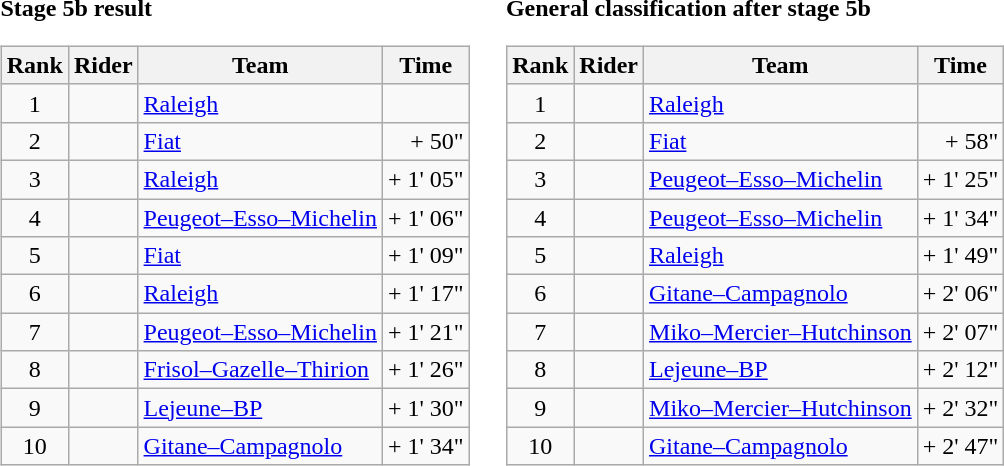<table>
<tr>
<td><strong>Stage 5b result</strong><br><table class="wikitable">
<tr>
<th scope="col">Rank</th>
<th scope="col">Rider</th>
<th scope="col">Team</th>
<th scope="col">Time</th>
</tr>
<tr>
<td style="text-align:center;">1</td>
<td></td>
<td><a href='#'>Raleigh</a></td>
<td style="text-align:right;"></td>
</tr>
<tr>
<td style="text-align:center;">2</td>
<td></td>
<td><a href='#'>Fiat</a></td>
<td style="text-align:right;">+ 50"</td>
</tr>
<tr>
<td style="text-align:center;">3</td>
<td></td>
<td><a href='#'>Raleigh</a></td>
<td style="text-align:right;">+ 1' 05"</td>
</tr>
<tr>
<td style="text-align:center;">4</td>
<td></td>
<td><a href='#'>Peugeot–Esso–Michelin</a></td>
<td style="text-align:right;">+ 1' 06"</td>
</tr>
<tr>
<td style="text-align:center;">5</td>
<td></td>
<td><a href='#'>Fiat</a></td>
<td style="text-align:right;">+ 1' 09"</td>
</tr>
<tr>
<td style="text-align:center;">6</td>
<td></td>
<td><a href='#'>Raleigh</a></td>
<td style="text-align:right;">+ 1' 17"</td>
</tr>
<tr>
<td style="text-align:center;">7</td>
<td></td>
<td><a href='#'>Peugeot–Esso–Michelin</a></td>
<td style="text-align:right;">+ 1' 21"</td>
</tr>
<tr>
<td style="text-align:center;">8</td>
<td></td>
<td><a href='#'>Frisol–Gazelle–Thirion</a></td>
<td style="text-align:right;">+ 1' 26"</td>
</tr>
<tr>
<td style="text-align:center;">9</td>
<td></td>
<td><a href='#'>Lejeune–BP</a></td>
<td style="text-align:right;">+ 1' 30"</td>
</tr>
<tr>
<td style="text-align:center;">10</td>
<td></td>
<td><a href='#'>Gitane–Campagnolo</a></td>
<td style="text-align:right;">+ 1' 34"</td>
</tr>
</table>
</td>
<td></td>
<td><strong>General classification after stage 5b</strong><br><table class="wikitable">
<tr>
<th scope="col">Rank</th>
<th scope="col">Rider</th>
<th scope="col">Team</th>
<th scope="col">Time</th>
</tr>
<tr>
<td style="text-align:center;">1</td>
<td> </td>
<td><a href='#'>Raleigh</a></td>
<td style="text-align:right;"></td>
</tr>
<tr>
<td style="text-align:center;">2</td>
<td></td>
<td><a href='#'>Fiat</a></td>
<td style="text-align:right;">+ 58"</td>
</tr>
<tr>
<td style="text-align:center;">3</td>
<td></td>
<td><a href='#'>Peugeot–Esso–Michelin</a></td>
<td style="text-align:right;">+ 1' 25"</td>
</tr>
<tr>
<td style="text-align:center;">4</td>
<td></td>
<td><a href='#'>Peugeot–Esso–Michelin</a></td>
<td style="text-align:right;">+ 1' 34"</td>
</tr>
<tr>
<td style="text-align:center;">5</td>
<td></td>
<td><a href='#'>Raleigh</a></td>
<td style="text-align:right;">+ 1' 49"</td>
</tr>
<tr>
<td style="text-align:center;">6</td>
<td></td>
<td><a href='#'>Gitane–Campagnolo</a></td>
<td style="text-align:right;">+ 2' 06"</td>
</tr>
<tr>
<td style="text-align:center;">7</td>
<td></td>
<td><a href='#'>Miko–Mercier–Hutchinson</a></td>
<td style="text-align:right;">+ 2' 07"</td>
</tr>
<tr>
<td style="text-align:center;">8</td>
<td></td>
<td><a href='#'>Lejeune–BP</a></td>
<td style="text-align:right;">+ 2' 12"</td>
</tr>
<tr>
<td style="text-align:center;">9</td>
<td></td>
<td><a href='#'>Miko–Mercier–Hutchinson</a></td>
<td style="text-align:right;">+ 2' 32"</td>
</tr>
<tr>
<td style="text-align:center;">10</td>
<td></td>
<td><a href='#'>Gitane–Campagnolo</a></td>
<td style="text-align:right;">+ 2' 47"</td>
</tr>
</table>
</td>
</tr>
</table>
